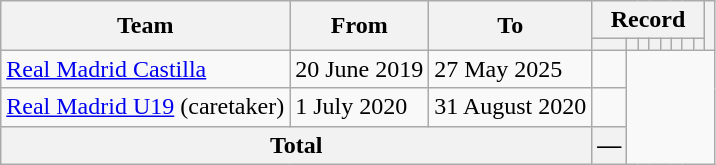<table class="wikitable" style="text-align: center">
<tr>
<th rowspan="2">Team</th>
<th rowspan="2">From</th>
<th rowspan="2">To</th>
<th colspan="8">Record</th>
<th rowspan=2></th>
</tr>
<tr>
<th></th>
<th></th>
<th></th>
<th></th>
<th></th>
<th></th>
<th></th>
<th></th>
</tr>
<tr>
<td align=left><a href='#'>Real Madrid Castilla</a></td>
<td align=left>20 June 2019</td>
<td align=left>27 May 2025<br></td>
<td></td>
</tr>
<tr>
<td align=left><a href='#'>Real Madrid U19</a> (caretaker)</td>
<td align=left>1 July 2020</td>
<td align=left>31 August 2020<br></td>
<td></td>
</tr>
<tr>
<th colspan=3>Total<br></th>
<th>—</th>
</tr>
</table>
